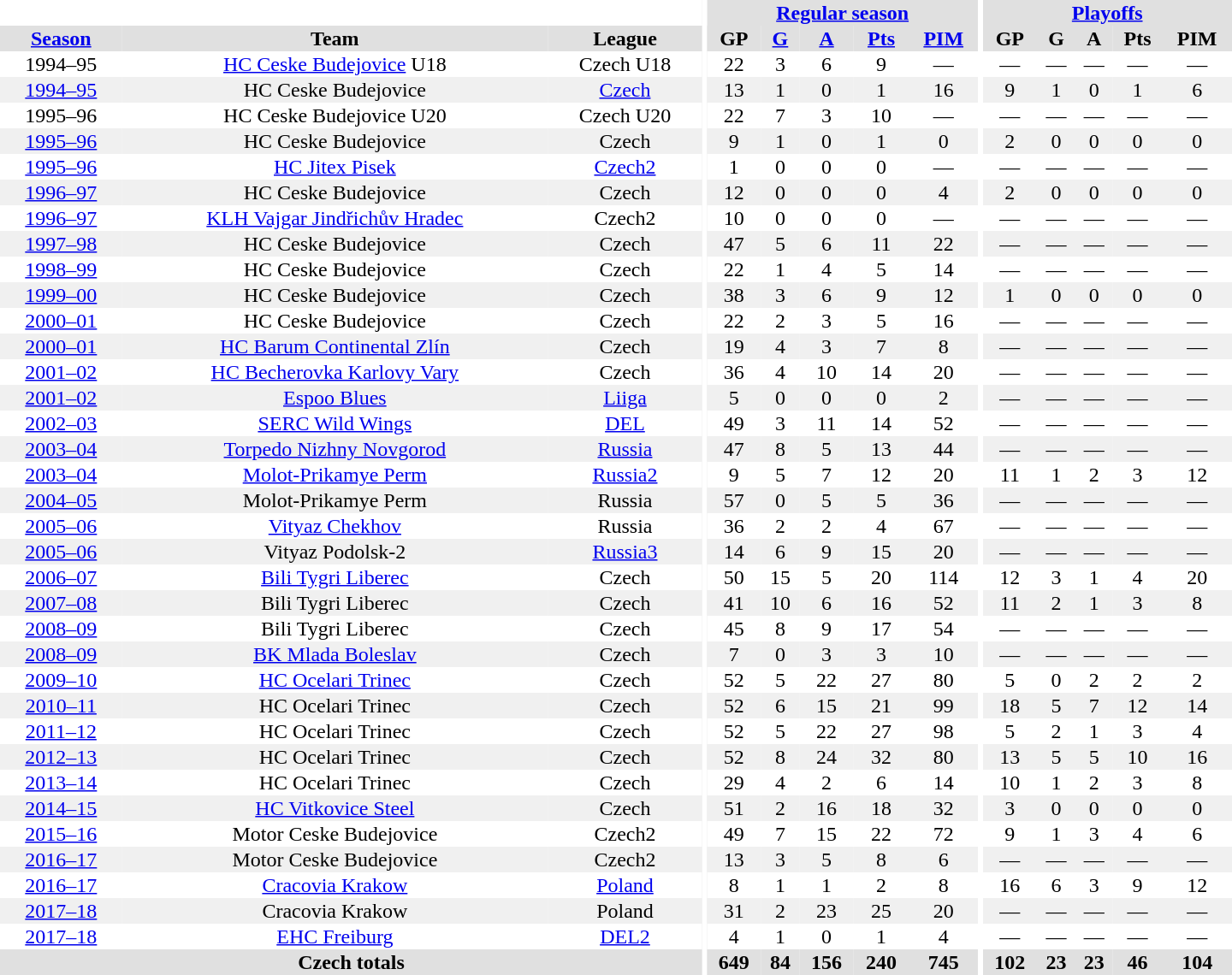<table border="0" cellpadding="1" cellspacing="0" style="text-align:center; width:60em">
<tr bgcolor="#e0e0e0">
<th colspan="3" bgcolor="#ffffff"></th>
<th rowspan="99" bgcolor="#ffffff"></th>
<th colspan="5"><a href='#'>Regular season</a></th>
<th rowspan="99" bgcolor="#ffffff"></th>
<th colspan="5"><a href='#'>Playoffs</a></th>
</tr>
<tr bgcolor="#e0e0e0">
<th><a href='#'>Season</a></th>
<th>Team</th>
<th>League</th>
<th>GP</th>
<th><a href='#'>G</a></th>
<th><a href='#'>A</a></th>
<th><a href='#'>Pts</a></th>
<th><a href='#'>PIM</a></th>
<th>GP</th>
<th>G</th>
<th>A</th>
<th>Pts</th>
<th>PIM</th>
</tr>
<tr>
<td>1994–95</td>
<td><a href='#'>HC Ceske Budejovice</a> U18</td>
<td>Czech U18</td>
<td>22</td>
<td>3</td>
<td>6</td>
<td>9</td>
<td>—</td>
<td>—</td>
<td>—</td>
<td>—</td>
<td>—</td>
<td>—</td>
</tr>
<tr bgcolor="#f0f0f0">
<td><a href='#'>1994–95</a></td>
<td>HC Ceske Budejovice</td>
<td><a href='#'>Czech</a></td>
<td>13</td>
<td>1</td>
<td>0</td>
<td>1</td>
<td>16</td>
<td>9</td>
<td>1</td>
<td>0</td>
<td>1</td>
<td>6</td>
</tr>
<tr>
<td>1995–96</td>
<td>HC Ceske Budejovice U20</td>
<td>Czech U20</td>
<td>22</td>
<td>7</td>
<td>3</td>
<td>10</td>
<td>—</td>
<td>—</td>
<td>—</td>
<td>—</td>
<td>—</td>
<td>—</td>
</tr>
<tr bgcolor="#f0f0f0">
<td><a href='#'>1995–96</a></td>
<td>HC Ceske Budejovice</td>
<td>Czech</td>
<td>9</td>
<td>1</td>
<td>0</td>
<td>1</td>
<td>0</td>
<td>2</td>
<td>0</td>
<td>0</td>
<td>0</td>
<td>0</td>
</tr>
<tr>
<td><a href='#'>1995–96</a></td>
<td><a href='#'>HC Jitex Pisek</a></td>
<td><a href='#'>Czech2</a></td>
<td>1</td>
<td>0</td>
<td>0</td>
<td>0</td>
<td>—</td>
<td>—</td>
<td>—</td>
<td>—</td>
<td>—</td>
<td>—</td>
</tr>
<tr bgcolor="#f0f0f0">
<td><a href='#'>1996–97</a></td>
<td>HC Ceske Budejovice</td>
<td>Czech</td>
<td>12</td>
<td>0</td>
<td>0</td>
<td>0</td>
<td>4</td>
<td>2</td>
<td>0</td>
<td>0</td>
<td>0</td>
<td>0</td>
</tr>
<tr>
<td><a href='#'>1996–97</a></td>
<td><a href='#'>KLH Vajgar Jindřichův Hradec</a></td>
<td>Czech2</td>
<td>10</td>
<td>0</td>
<td>0</td>
<td>0</td>
<td>—</td>
<td>—</td>
<td>—</td>
<td>—</td>
<td>—</td>
<td>—</td>
</tr>
<tr bgcolor="#f0f0f0">
<td><a href='#'>1997–98</a></td>
<td>HC Ceske Budejovice</td>
<td>Czech</td>
<td>47</td>
<td>5</td>
<td>6</td>
<td>11</td>
<td>22</td>
<td>—</td>
<td>—</td>
<td>—</td>
<td>—</td>
<td>—</td>
</tr>
<tr>
<td><a href='#'>1998–99</a></td>
<td>HC Ceske Budejovice</td>
<td>Czech</td>
<td>22</td>
<td>1</td>
<td>4</td>
<td>5</td>
<td>14</td>
<td>—</td>
<td>—</td>
<td>—</td>
<td>—</td>
<td>—</td>
</tr>
<tr bgcolor="#f0f0f0">
<td><a href='#'>1999–00</a></td>
<td>HC Ceske Budejovice</td>
<td>Czech</td>
<td>38</td>
<td>3</td>
<td>6</td>
<td>9</td>
<td>12</td>
<td>1</td>
<td>0</td>
<td>0</td>
<td>0</td>
<td>0</td>
</tr>
<tr>
<td><a href='#'>2000–01</a></td>
<td>HC Ceske Budejovice</td>
<td>Czech</td>
<td>22</td>
<td>2</td>
<td>3</td>
<td>5</td>
<td>16</td>
<td>—</td>
<td>—</td>
<td>—</td>
<td>—</td>
<td>—</td>
</tr>
<tr bgcolor="#f0f0f0">
<td><a href='#'>2000–01</a></td>
<td><a href='#'>HC Barum Continental Zlín</a></td>
<td>Czech</td>
<td>19</td>
<td>4</td>
<td>3</td>
<td>7</td>
<td>8</td>
<td>—</td>
<td>—</td>
<td>—</td>
<td>—</td>
<td>—</td>
</tr>
<tr>
<td><a href='#'>2001–02</a></td>
<td><a href='#'>HC Becherovka Karlovy Vary</a></td>
<td>Czech</td>
<td>36</td>
<td>4</td>
<td>10</td>
<td>14</td>
<td>20</td>
<td>—</td>
<td>—</td>
<td>—</td>
<td>—</td>
<td>—</td>
</tr>
<tr bgcolor="#f0f0f0">
<td><a href='#'>2001–02</a></td>
<td><a href='#'>Espoo Blues</a></td>
<td><a href='#'>Liiga</a></td>
<td>5</td>
<td>0</td>
<td>0</td>
<td>0</td>
<td>2</td>
<td>—</td>
<td>—</td>
<td>—</td>
<td>—</td>
<td>—</td>
</tr>
<tr>
<td><a href='#'>2002–03</a></td>
<td><a href='#'>SERC Wild Wings</a></td>
<td><a href='#'>DEL</a></td>
<td>49</td>
<td>3</td>
<td>11</td>
<td>14</td>
<td>52</td>
<td>—</td>
<td>—</td>
<td>—</td>
<td>—</td>
<td>—</td>
</tr>
<tr bgcolor="#f0f0f0">
<td><a href='#'>2003–04</a></td>
<td><a href='#'>Torpedo Nizhny Novgorod</a></td>
<td><a href='#'>Russia</a></td>
<td>47</td>
<td>8</td>
<td>5</td>
<td>13</td>
<td>44</td>
<td>—</td>
<td>—</td>
<td>—</td>
<td>—</td>
<td>—</td>
</tr>
<tr>
<td><a href='#'>2003–04</a></td>
<td><a href='#'>Molot-Prikamye Perm</a></td>
<td><a href='#'>Russia2</a></td>
<td>9</td>
<td>5</td>
<td>7</td>
<td>12</td>
<td>20</td>
<td>11</td>
<td>1</td>
<td>2</td>
<td>3</td>
<td>12</td>
</tr>
<tr bgcolor="#f0f0f0">
<td><a href='#'>2004–05</a></td>
<td>Molot-Prikamye Perm</td>
<td>Russia</td>
<td>57</td>
<td>0</td>
<td>5</td>
<td>5</td>
<td>36</td>
<td>—</td>
<td>—</td>
<td>—</td>
<td>—</td>
<td>—</td>
</tr>
<tr>
<td><a href='#'>2005–06</a></td>
<td><a href='#'>Vityaz Chekhov</a></td>
<td>Russia</td>
<td>36</td>
<td>2</td>
<td>2</td>
<td>4</td>
<td>67</td>
<td>—</td>
<td>—</td>
<td>—</td>
<td>—</td>
<td>—</td>
</tr>
<tr bgcolor="#f0f0f0">
<td><a href='#'>2005–06</a></td>
<td>Vityaz Podolsk-2</td>
<td><a href='#'>Russia3</a></td>
<td>14</td>
<td>6</td>
<td>9</td>
<td>15</td>
<td>20</td>
<td>—</td>
<td>—</td>
<td>—</td>
<td>—</td>
<td>—</td>
</tr>
<tr>
<td><a href='#'>2006–07</a></td>
<td><a href='#'>Bili Tygri Liberec</a></td>
<td>Czech</td>
<td>50</td>
<td>15</td>
<td>5</td>
<td>20</td>
<td>114</td>
<td>12</td>
<td>3</td>
<td>1</td>
<td>4</td>
<td>20</td>
</tr>
<tr bgcolor="#f0f0f0">
<td><a href='#'>2007–08</a></td>
<td>Bili Tygri Liberec</td>
<td>Czech</td>
<td>41</td>
<td>10</td>
<td>6</td>
<td>16</td>
<td>52</td>
<td>11</td>
<td>2</td>
<td>1</td>
<td>3</td>
<td>8</td>
</tr>
<tr>
<td><a href='#'>2008–09</a></td>
<td>Bili Tygri Liberec</td>
<td>Czech</td>
<td>45</td>
<td>8</td>
<td>9</td>
<td>17</td>
<td>54</td>
<td>—</td>
<td>—</td>
<td>—</td>
<td>—</td>
<td>—</td>
</tr>
<tr bgcolor="#f0f0f0">
<td><a href='#'>2008–09</a></td>
<td><a href='#'>BK Mlada Boleslav</a></td>
<td>Czech</td>
<td>7</td>
<td>0</td>
<td>3</td>
<td>3</td>
<td>10</td>
<td>—</td>
<td>—</td>
<td>—</td>
<td>—</td>
<td>—</td>
</tr>
<tr>
<td><a href='#'>2009–10</a></td>
<td><a href='#'>HC Ocelari Trinec</a></td>
<td>Czech</td>
<td>52</td>
<td>5</td>
<td>22</td>
<td>27</td>
<td>80</td>
<td>5</td>
<td>0</td>
<td>2</td>
<td>2</td>
<td>2</td>
</tr>
<tr bgcolor="#f0f0f0">
<td><a href='#'>2010–11</a></td>
<td>HC Ocelari Trinec</td>
<td>Czech</td>
<td>52</td>
<td>6</td>
<td>15</td>
<td>21</td>
<td>99</td>
<td>18</td>
<td>5</td>
<td>7</td>
<td>12</td>
<td>14</td>
</tr>
<tr>
<td><a href='#'>2011–12</a></td>
<td>HC Ocelari Trinec</td>
<td>Czech</td>
<td>52</td>
<td>5</td>
<td>22</td>
<td>27</td>
<td>98</td>
<td>5</td>
<td>2</td>
<td>1</td>
<td>3</td>
<td>4</td>
</tr>
<tr bgcolor="#f0f0f0">
<td><a href='#'>2012–13</a></td>
<td>HC Ocelari Trinec</td>
<td>Czech</td>
<td>52</td>
<td>8</td>
<td>24</td>
<td>32</td>
<td>80</td>
<td>13</td>
<td>5</td>
<td>5</td>
<td>10</td>
<td>16</td>
</tr>
<tr>
<td><a href='#'>2013–14</a></td>
<td>HC Ocelari Trinec</td>
<td>Czech</td>
<td>29</td>
<td>4</td>
<td>2</td>
<td>6</td>
<td>14</td>
<td>10</td>
<td>1</td>
<td>2</td>
<td>3</td>
<td>8</td>
</tr>
<tr bgcolor="#f0f0f0">
<td><a href='#'>2014–15</a></td>
<td><a href='#'>HC Vitkovice Steel</a></td>
<td>Czech</td>
<td>51</td>
<td>2</td>
<td>16</td>
<td>18</td>
<td>32</td>
<td>3</td>
<td>0</td>
<td>0</td>
<td>0</td>
<td>0</td>
</tr>
<tr>
<td><a href='#'>2015–16</a></td>
<td>Motor Ceske Budejovice</td>
<td>Czech2</td>
<td>49</td>
<td>7</td>
<td>15</td>
<td>22</td>
<td>72</td>
<td>9</td>
<td>1</td>
<td>3</td>
<td>4</td>
<td>6</td>
</tr>
<tr bgcolor="#f0f0f0">
<td><a href='#'>2016–17</a></td>
<td>Motor Ceske Budejovice</td>
<td>Czech2</td>
<td>13</td>
<td>3</td>
<td>5</td>
<td>8</td>
<td>6</td>
<td>—</td>
<td>—</td>
<td>—</td>
<td>—</td>
<td>—</td>
</tr>
<tr>
<td><a href='#'>2016–17</a></td>
<td><a href='#'>Cracovia Krakow</a></td>
<td><a href='#'>Poland</a></td>
<td>8</td>
<td>1</td>
<td>1</td>
<td>2</td>
<td>8</td>
<td>16</td>
<td>6</td>
<td>3</td>
<td>9</td>
<td>12</td>
</tr>
<tr bgcolor="#f0f0f0">
<td><a href='#'>2017–18</a></td>
<td>Cracovia Krakow</td>
<td>Poland</td>
<td>31</td>
<td>2</td>
<td>23</td>
<td>25</td>
<td>20</td>
<td>—</td>
<td>—</td>
<td>—</td>
<td>—</td>
<td>—</td>
</tr>
<tr>
<td><a href='#'>2017–18</a></td>
<td><a href='#'>EHC Freiburg</a></td>
<td><a href='#'>DEL2</a></td>
<td>4</td>
<td>1</td>
<td>0</td>
<td>1</td>
<td>4</td>
<td>—</td>
<td>—</td>
<td>—</td>
<td>—</td>
<td>—</td>
</tr>
<tr>
</tr>
<tr ALIGN="center" bgcolor="#e0e0e0">
<th colspan="3">Czech totals</th>
<th ALIGN="center">649</th>
<th ALIGN="center">84</th>
<th ALIGN="center">156</th>
<th ALIGN="center">240</th>
<th ALIGN="center">745</th>
<th ALIGN="center">102</th>
<th ALIGN="center">23</th>
<th ALIGN="center">23</th>
<th ALIGN="center">46</th>
<th ALIGN="center">104</th>
</tr>
</table>
